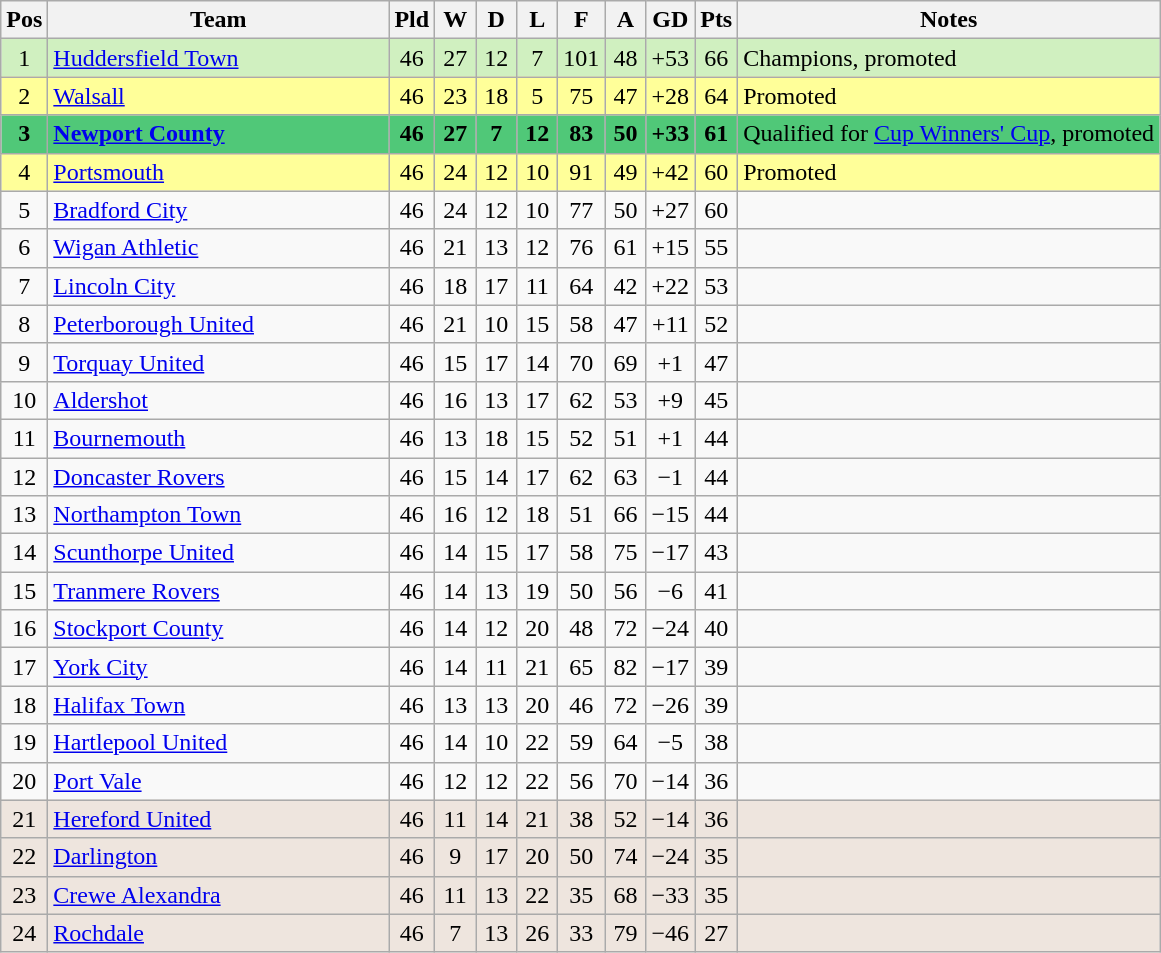<table class="wikitable" style="text-align:center">
<tr>
<th width=20>Pos</th>
<th width=220>Team</th>
<th width=20>Pld</th>
<th width=20>W</th>
<th width=20>D</th>
<th width=20>L</th>
<th width=20>F</th>
<th width=20>A</th>
<th width=20>GD</th>
<th width=20>Pts</th>
<th>Notes</th>
</tr>
<tr bgcolor="#D0F0C0">
<td>1</td>
<td align="left"><a href='#'>Huddersfield Town</a></td>
<td>46</td>
<td>27</td>
<td>12</td>
<td>7</td>
<td>101</td>
<td>48</td>
<td>+53</td>
<td>66</td>
<td align="left">Champions, promoted</td>
</tr>
<tr style="background:#FFFF99;">
<td>2</td>
<td align="left"><a href='#'>Walsall</a></td>
<td>46</td>
<td>23</td>
<td>18</td>
<td>5</td>
<td>75</td>
<td>47</td>
<td>+28</td>
<td>64</td>
<td align="left">Promoted</td>
</tr>
<tr style="background:#50C878;">
<td><strong>3</strong></td>
<td align="left"><strong><a href='#'>Newport County</a></strong></td>
<td><strong>46</strong></td>
<td><strong>27</strong></td>
<td><strong>7</strong></td>
<td><strong>12</strong></td>
<td><strong>83</strong></td>
<td><strong>50</strong></td>
<td><strong>+33</strong></td>
<td><strong>61</strong></td>
<td align="left">Qualified for <a href='#'>Cup Winners' Cup</a>, promoted</td>
</tr>
<tr style="background:#FFFF99;">
<td>4</td>
<td align="left"><a href='#'>Portsmouth</a></td>
<td>46</td>
<td>24</td>
<td>12</td>
<td>10</td>
<td>91</td>
<td>49</td>
<td>+42</td>
<td>60</td>
<td align="left">Promoted</td>
</tr>
<tr>
<td>5</td>
<td align="left"><a href='#'>Bradford City</a></td>
<td>46</td>
<td>24</td>
<td>12</td>
<td>10</td>
<td>77</td>
<td>50</td>
<td>+27</td>
<td>60</td>
<td></td>
</tr>
<tr>
<td>6</td>
<td align="left"><a href='#'>Wigan Athletic</a></td>
<td>46</td>
<td>21</td>
<td>13</td>
<td>12</td>
<td>76</td>
<td>61</td>
<td>+15</td>
<td>55</td>
<td></td>
</tr>
<tr>
<td>7</td>
<td align="left"><a href='#'>Lincoln City</a></td>
<td>46</td>
<td>18</td>
<td>17</td>
<td>11</td>
<td>64</td>
<td>42</td>
<td>+22</td>
<td>53</td>
<td></td>
</tr>
<tr>
<td>8</td>
<td align="left"><a href='#'>Peterborough United</a></td>
<td>46</td>
<td>21</td>
<td>10</td>
<td>15</td>
<td>58</td>
<td>47</td>
<td>+11</td>
<td>52</td>
<td></td>
</tr>
<tr>
<td>9</td>
<td align="left"><a href='#'>Torquay United</a></td>
<td>46</td>
<td>15</td>
<td>17</td>
<td>14</td>
<td>70</td>
<td>69</td>
<td>+1</td>
<td>47</td>
<td></td>
</tr>
<tr>
<td>10</td>
<td align="left"><a href='#'>Aldershot</a></td>
<td>46</td>
<td>16</td>
<td>13</td>
<td>17</td>
<td>62</td>
<td>53</td>
<td>+9</td>
<td>45</td>
<td></td>
</tr>
<tr>
<td>11</td>
<td align="left"><a href='#'>Bournemouth</a></td>
<td>46</td>
<td>13</td>
<td>18</td>
<td>15</td>
<td>52</td>
<td>51</td>
<td>+1</td>
<td>44</td>
<td></td>
</tr>
<tr>
<td>12</td>
<td align="left"><a href='#'>Doncaster Rovers</a></td>
<td>46</td>
<td>15</td>
<td>14</td>
<td>17</td>
<td>62</td>
<td>63</td>
<td>−1</td>
<td>44</td>
<td></td>
</tr>
<tr>
<td>13</td>
<td align="left"><a href='#'>Northampton Town</a></td>
<td>46</td>
<td>16</td>
<td>12</td>
<td>18</td>
<td>51</td>
<td>66</td>
<td>−15</td>
<td>44</td>
<td></td>
</tr>
<tr>
<td>14</td>
<td align="left"><a href='#'>Scunthorpe United</a></td>
<td>46</td>
<td>14</td>
<td>15</td>
<td>17</td>
<td>58</td>
<td>75</td>
<td>−17</td>
<td>43</td>
<td></td>
</tr>
<tr>
<td>15</td>
<td align="left"><a href='#'>Tranmere Rovers</a></td>
<td>46</td>
<td>14</td>
<td>13</td>
<td>19</td>
<td>50</td>
<td>56</td>
<td>−6</td>
<td>41</td>
<td></td>
</tr>
<tr>
<td>16</td>
<td align="left"><a href='#'>Stockport County</a></td>
<td>46</td>
<td>14</td>
<td>12</td>
<td>20</td>
<td>48</td>
<td>72</td>
<td>−24</td>
<td>40</td>
<td></td>
</tr>
<tr>
<td>17</td>
<td align="left"><a href='#'>York City</a></td>
<td>46</td>
<td>14</td>
<td>11</td>
<td>21</td>
<td>65</td>
<td>82</td>
<td>−17</td>
<td>39</td>
<td></td>
</tr>
<tr>
<td>18</td>
<td align="left"><a href='#'>Halifax Town</a></td>
<td>46</td>
<td>13</td>
<td>13</td>
<td>20</td>
<td>46</td>
<td>72</td>
<td>−26</td>
<td>39</td>
<td></td>
</tr>
<tr>
<td>19</td>
<td align="left"><a href='#'>Hartlepool United</a></td>
<td>46</td>
<td>14</td>
<td>10</td>
<td>22</td>
<td>59</td>
<td>64</td>
<td>−5</td>
<td>38</td>
<td></td>
</tr>
<tr>
<td>20</td>
<td align="left"><a href='#'>Port Vale</a></td>
<td>46</td>
<td>12</td>
<td>12</td>
<td>22</td>
<td>56</td>
<td>70</td>
<td>−14</td>
<td>36</td>
<td></td>
</tr>
<tr style="background:#eee5de;">
<td>21</td>
<td align="left"><a href='#'>Hereford United</a></td>
<td>46</td>
<td>11</td>
<td>14</td>
<td>21</td>
<td>38</td>
<td>52</td>
<td>−14</td>
<td>36</td>
<td></td>
</tr>
<tr style="background:#eee5de;">
<td>22</td>
<td align="left"><a href='#'>Darlington</a></td>
<td>46</td>
<td>9</td>
<td>17</td>
<td>20</td>
<td>50</td>
<td>74</td>
<td>−24</td>
<td>35</td>
<td></td>
</tr>
<tr style="background:#eee5de;">
<td>23</td>
<td align="left"><a href='#'>Crewe Alexandra</a></td>
<td>46</td>
<td>11</td>
<td>13</td>
<td>22</td>
<td>35</td>
<td>68</td>
<td>−33</td>
<td>35</td>
<td></td>
</tr>
<tr style="background:#eee5de;">
<td>24</td>
<td align="left"><a href='#'>Rochdale</a></td>
<td>46</td>
<td>7</td>
<td>13</td>
<td>26</td>
<td>33</td>
<td>79</td>
<td>−46</td>
<td>27</td>
<td></td>
</tr>
</table>
